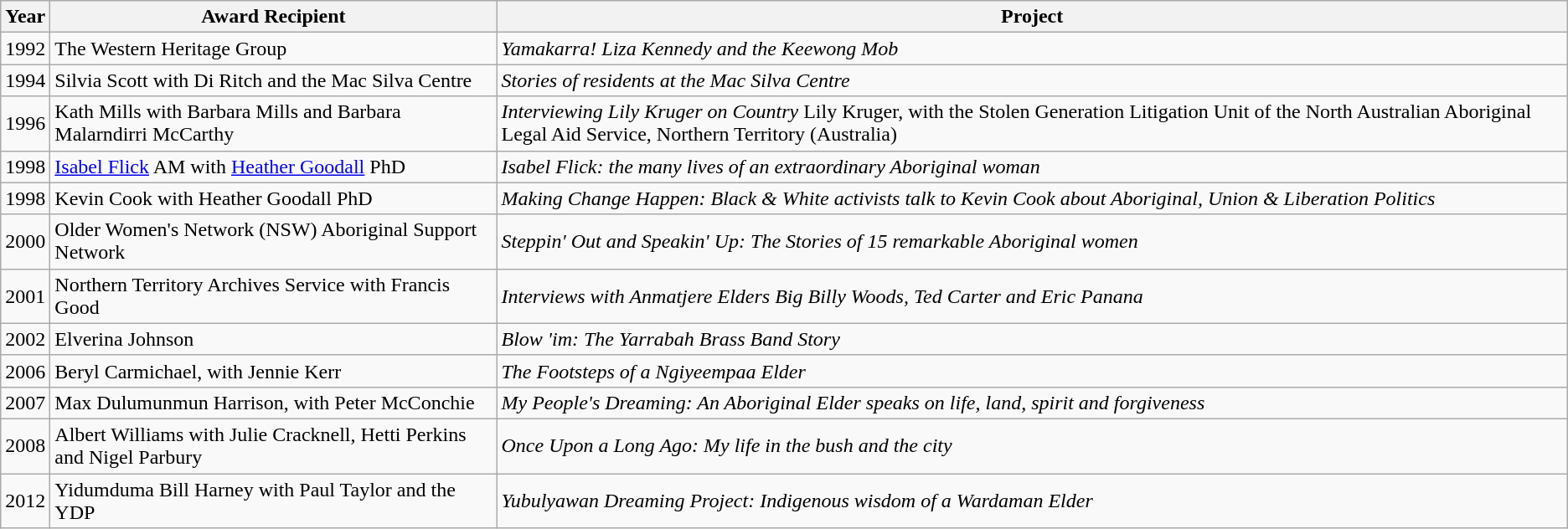<table class="wikitable">
<tr>
<th>Year</th>
<th>Award Recipient</th>
<th>Project</th>
</tr>
<tr>
<td>1992</td>
<td>The Western Heritage Group</td>
<td><em>Yamakarra! Liza Kennedy and the Keewong Mob</em></td>
</tr>
<tr>
<td>1994</td>
<td>Silvia Scott with Di Ritch and the Mac Silva Centre</td>
<td><em>Stories of residents at the Mac Silva Centre</em></td>
</tr>
<tr>
<td>1996</td>
<td>Kath Mills with Barbara Mills and Barbara Malarndirri McCarthy</td>
<td><em>Interviewing Lily Kruger on Country</em> Lily Kruger, with the Stolen Generation Litigation Unit of the North Australian Aboriginal Legal Aid Service, Northern Territory (Australia)</td>
</tr>
<tr>
<td>1998</td>
<td><a href='#'>Isabel Flick</a> AM with <a href='#'>Heather Goodall</a> PhD</td>
<td><em>Isabel Flick: the many lives of an extraordinary Aboriginal woman</em></td>
</tr>
<tr>
<td>1998</td>
<td>Kevin Cook with Heather Goodall PhD</td>
<td><em>Making Change Happen: Black & White activists talk to Kevin Cook about Aboriginal, Union & Liberation Politics</em></td>
</tr>
<tr>
<td>2000</td>
<td>Older Women's Network (NSW) Aboriginal Support Network</td>
<td><em>Steppin' Out and Speakin' Up: The Stories of 15 remarkable Aboriginal women</em></td>
</tr>
<tr>
<td>2001</td>
<td>Northern Territory Archives Service with Francis Good</td>
<td><em>Interviews with Anmatjere Elders Big Billy Woods, Ted Carter and Eric Panana</em></td>
</tr>
<tr>
<td>2002</td>
<td>Elverina Johnson</td>
<td><em>Blow 'im: The Yarrabah Brass Band Story</em></td>
</tr>
<tr>
<td>2006</td>
<td>Beryl Carmichael, with Jennie Kerr</td>
<td><em>The Footsteps of a Ngiyeempaa Elder</em></td>
</tr>
<tr>
<td>2007</td>
<td>Max Dulumunmun Harrison, with Peter McConchie</td>
<td><em>My People's Dreaming: An Aboriginal Elder speaks on life, land, spirit and forgiveness</em></td>
</tr>
<tr>
<td>2008</td>
<td>Albert Williams with Julie Cracknell, Hetti Perkins and Nigel Parbury</td>
<td><em>Once Upon a Long Ago: My life in the bush and the city</em></td>
</tr>
<tr>
<td>2012</td>
<td>Yidumduma Bill Harney with Paul Taylor and the YDP</td>
<td><em>Yubulyawan Dreaming Project: Indigenous wisdom of a Wardaman Elder</em></td>
</tr>
</table>
